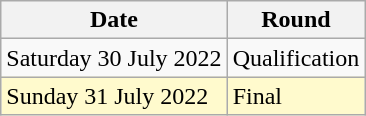<table class = "wikitable">
<tr>
<th>Date</th>
<th>Round</th>
</tr>
<tr>
<td>Saturday 30 July 2022</td>
<td>Qualification</td>
</tr>
<tr>
<td style=background:lemonchiffon>Sunday 31 July 2022</td>
<td style=background:lemonchiffon>Final</td>
</tr>
</table>
